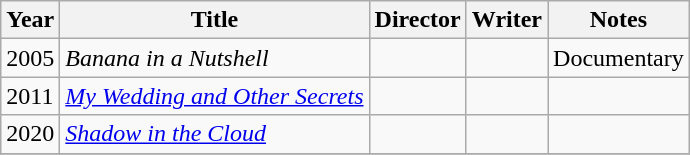<table class="wikitable">
<tr>
<th>Year</th>
<th>Title</th>
<th>Director</th>
<th>Writer</th>
<th>Notes</th>
</tr>
<tr>
<td>2005</td>
<td><em>Banana in a Nutshell</em></td>
<td></td>
<td></td>
<td>Documentary</td>
</tr>
<tr>
<td>2011</td>
<td><em><a href='#'>My Wedding and Other Secrets</a></em></td>
<td></td>
<td></td>
<td></td>
</tr>
<tr>
<td>2020</td>
<td><em><a href='#'>Shadow in the Cloud</a></em></td>
<td></td>
<td></td>
<td></td>
</tr>
<tr>
</tr>
</table>
